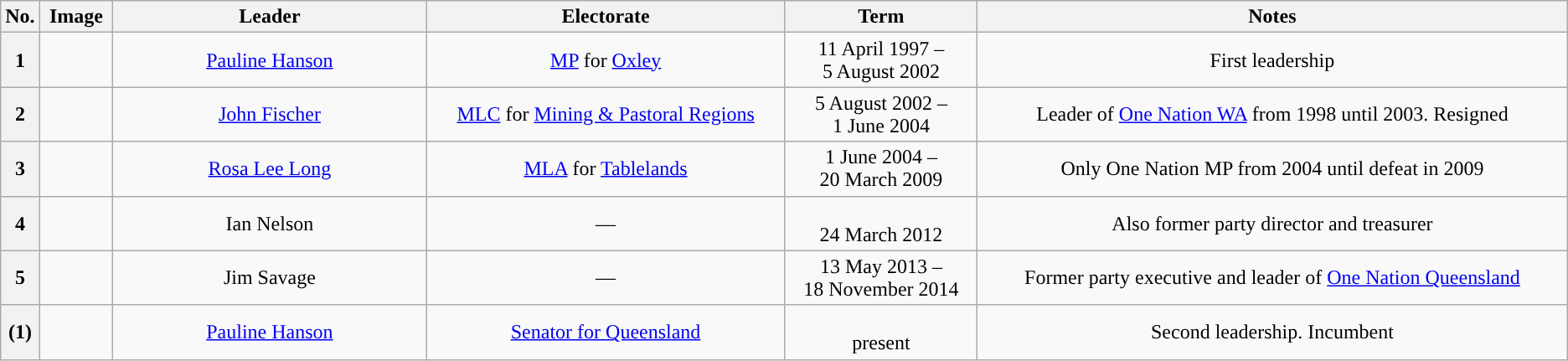<table class="wikitable" style="text-align:center">
<tr>
<th width=2%>No.</th>
<th>Image</th>
<th style="width:20%;">Leader</th>
<th>Electorate</th>
<th>Term</th>
<th>Notes</th>
</tr>
<tr>
<th style="background:">1</th>
<td></td>
<td><a href='#'>Pauline Hanson</a></td>
<td><a href='#'>MP</a> for <a href='#'>Oxley</a> </td>
<td>11 April 1997 –<br>5 August 2002</td>
<td>First leadership</td>
</tr>
<tr>
<th style="background:">2</th>
<td></td>
<td><a href='#'>John Fischer</a></td>
<td><a href='#'>MLC</a> for <a href='#'>Mining & Pastoral Regions</a><br> </td>
<td>5 August 2002 –<br>1 June 2004</td>
<td>Leader of <a href='#'>One Nation WA</a> from 1998 until 2003. Resigned</td>
</tr>
<tr>
<th style="background:">3</th>
<td></td>
<td><a href='#'>Rosa Lee Long</a></td>
<td><a href='#'>MLA</a> for <a href='#'>Tablelands</a><br> </td>
<td>1 June 2004 –<br>20 March 2009</td>
<td>Only One Nation MP from 2004 until defeat in 2009</td>
</tr>
<tr>
<th style="background:">4</th>
<td></td>
<td>Ian Nelson</td>
<td>—</td>
<td><br>24 March 2012</td>
<td>Also former party director and treasurer</td>
</tr>
<tr>
<th style="background:">5</th>
<td></td>
<td>Jim Savage</td>
<td>—</td>
<td>13 May 2013 –<br>18 November 2014</td>
<td>Former party executive and leader of <a href='#'>One Nation Queensland</a></td>
</tr>
<tr>
<th style="background:">(1)</th>
<td></td>
<td><a href='#'>Pauline Hanson</a></td>
<td><a href='#'>Senator for Queensland</a><br></td>
<td><br>present</td>
<td>Second leadership. Incumbent</td>
</tr>
</table>
